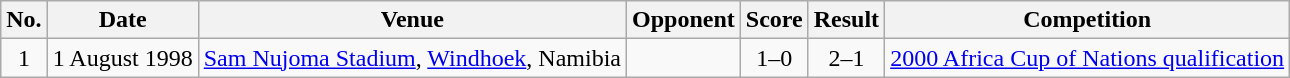<table class="wikitable sortable">
<tr>
<th scope="col">No.</th>
<th scope="col">Date</th>
<th scope="col">Venue</th>
<th scope="col">Opponent</th>
<th scope="col">Score</th>
<th scope="col">Result</th>
<th scope="col">Competition</th>
</tr>
<tr>
<td align="center">1</td>
<td>1 August 1998</td>
<td><a href='#'>Sam Nujoma Stadium</a>, <a href='#'>Windhoek</a>, Namibia</td>
<td></td>
<td align="center">1–0</td>
<td align="center">2–1</td>
<td><a href='#'>2000 Africa Cup of Nations qualification</a></td>
</tr>
</table>
